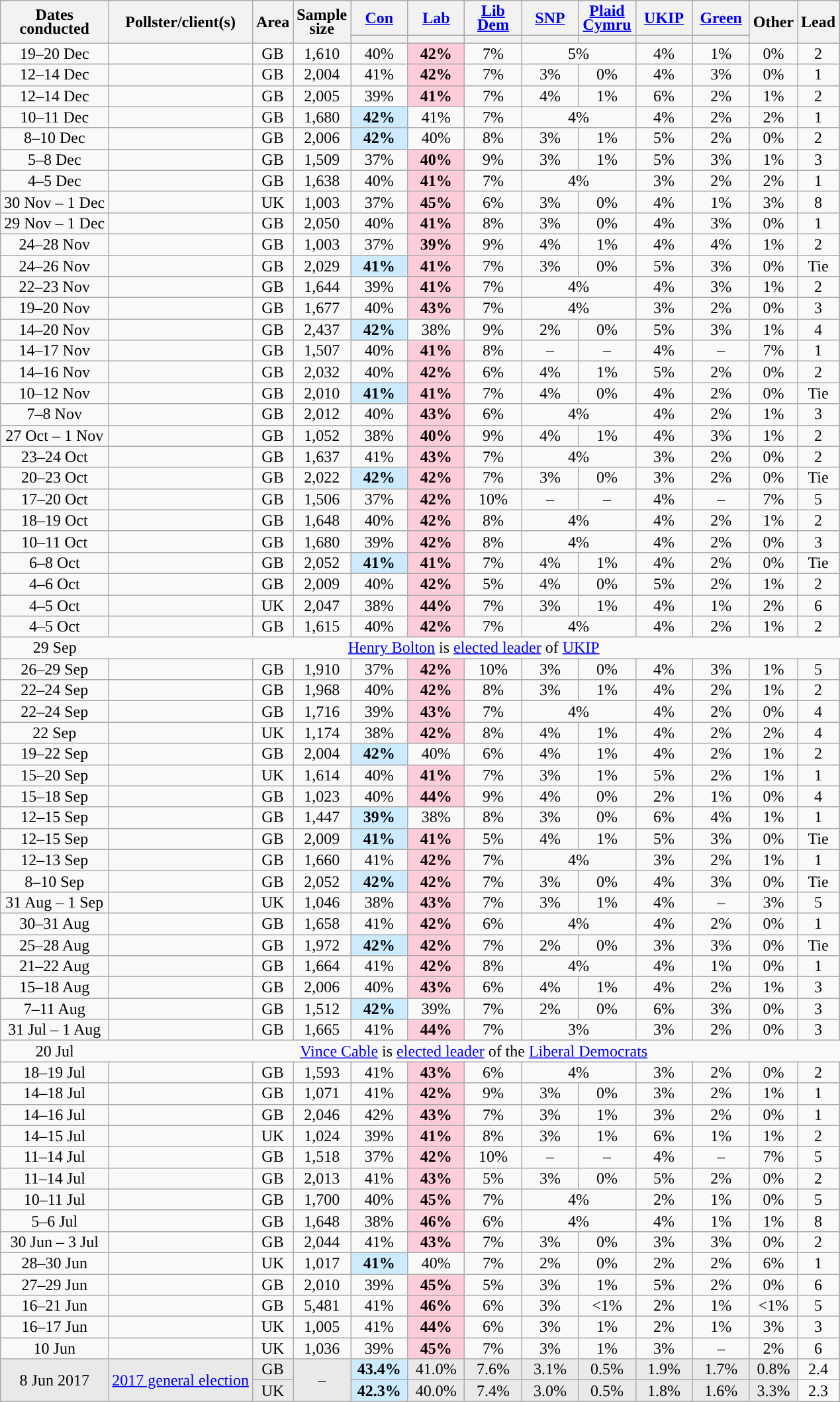<table class="wikitable sortable mw-datatable" style="text-align:center;line-height:14px;">
<tr>
<th rowspan="2">Dates<br>conducted</th>
<th rowspan="2">Pollster/client(s)</th>
<th rowspan="2">Area</th>
<th data-sort-type="number" rowspan="2">Sample<br>size</th>
<th class="unsortable" style="width:50px;"><a href='#'>Con</a></th>
<th class="unsortable" style="width:50px;"><a href='#'>Lab</a></th>
<th class="unsortable" style="width:50px;"><a href='#'>Lib Dem</a></th>
<th class="unsortable" style="width:50px;"><a href='#'>SNP</a></th>
<th class="unsortable" style="width:50px;"><a href='#'>Plaid Cymru</a></th>
<th class="unsortable" style="width:50px;"><a href='#'>UKIP</a></th>
<th class="unsortable" style="width:50px;"><a href='#'>Green</a></th>
<th class="unsortable" rowspan="2">Other</th>
<th data-sort-type="number" rowspan="2">Lead</th>
</tr>
<tr>
<th data-sort-type="number" style="background:"></th>
<th data-sort-type="number" style="background:"></th>
<th data-sort-type="number" style="background:"></th>
<th data-sort-type="number" style="background:"></th>
<th data-sort-type="number" style="background:"></th>
<th data-sort-type="number" style="background:"></th>
<th data-sort-type="number" style="background:"></th>
</tr>
<tr>
<td data-sort-value="2017-12-20">19–20 Dec</td>
<td></td>
<td>GB</td>
<td>1,610</td>
<td>40%</td>
<td style="background:#FFCCD9;"><strong>42%</strong></td>
<td>7%</td>
<td colspan="2">5%</td>
<td>4%</td>
<td>1%</td>
<td>0%</td>
<td style="background:">2</td>
</tr>
<tr>
<td data-sort-value="2017-12-14">12–14 Dec</td>
<td></td>
<td>GB</td>
<td>2,004</td>
<td>41%</td>
<td style="background:#FFCCD9;"><strong>42%</strong></td>
<td>7%</td>
<td>3%</td>
<td>0%</td>
<td>4%</td>
<td>3%</td>
<td>0%</td>
<td style="background:">1</td>
</tr>
<tr>
<td data-sort-value="2017-12-14">12–14 Dec</td>
<td> </td>
<td>GB</td>
<td>2,005</td>
<td>39%</td>
<td style="background:#FFCCD9;"><strong>41%</strong></td>
<td>7%</td>
<td>4%</td>
<td>1%</td>
<td>6%</td>
<td>2%</td>
<td>1%</td>
<td style="background:">2</td>
</tr>
<tr>
<td data-sort-value="2017-12-11">10–11 Dec</td>
<td></td>
<td>GB</td>
<td>1,680</td>
<td style="background:#CCEBFF;"><strong>42%</strong></td>
<td>41%</td>
<td>7%</td>
<td colspan="2">4%</td>
<td>4%</td>
<td>2%</td>
<td>2%</td>
<td style="background:">1</td>
</tr>
<tr>
<td data-sort-value="2017-12-10">8–10 Dec</td>
<td></td>
<td>GB</td>
<td>2,006</td>
<td style="background:#CCEBFF;"><strong>42%</strong></td>
<td>40%</td>
<td>8%</td>
<td>3%</td>
<td>1%</td>
<td>5%</td>
<td>2%</td>
<td>0%</td>
<td style="background:">2</td>
</tr>
<tr>
<td data-sort-value="2017-12-08">5–8 Dec</td>
<td></td>
<td>GB</td>
<td>1,509</td>
<td>37%</td>
<td style="background:#FFCCD9;"><strong>40%</strong></td>
<td>9%</td>
<td>3%</td>
<td>1%</td>
<td>5%</td>
<td>3%</td>
<td>1%</td>
<td style="background:">3</td>
</tr>
<tr>
<td data-sort-value="2017-12-05">4–5 Dec</td>
<td></td>
<td>GB</td>
<td>1,638</td>
<td>40%</td>
<td style="background:#FFCCD9;"><strong>41%</strong></td>
<td>7%</td>
<td colspan="2">4%</td>
<td>3%</td>
<td>2%</td>
<td>2%</td>
<td style="background:">1</td>
</tr>
<tr>
<td data-sort-value="2017-12-01">30 Nov – 1 Dec</td>
<td></td>
<td>UK</td>
<td>1,003</td>
<td>37%</td>
<td style="background:#FFCCD9;"><strong>45%</strong></td>
<td>6%</td>
<td>3%</td>
<td>0%</td>
<td>4%</td>
<td>1%</td>
<td>3%</td>
<td style="background:">8</td>
</tr>
<tr>
<td data-sort-value="2017-12-01">29 Nov – 1 Dec</td>
<td></td>
<td>GB</td>
<td>2,050</td>
<td>40%</td>
<td style="background:#FFCCD9;"><strong>41%</strong></td>
<td>8%</td>
<td>3%</td>
<td>0%</td>
<td>4%</td>
<td>3%</td>
<td>0%</td>
<td style="background:">1</td>
</tr>
<tr>
<td data-sort-value="2017-11-28">24–28 Nov</td>
<td></td>
<td>GB</td>
<td>1,003</td>
<td>37%</td>
<td style="background:#FFCCD9;"><strong>39%</strong></td>
<td>9%</td>
<td>4%</td>
<td>1%</td>
<td>4%</td>
<td>4%</td>
<td>1%</td>
<td style="background:">2</td>
</tr>
<tr>
<td data-sort-value="2017-11-26">24–26 Nov</td>
<td></td>
<td>GB</td>
<td>2,029</td>
<td style="background:#CCEBFF;"><strong>41%</strong></td>
<td style="background:#FFCCD9;"><strong>41%</strong></td>
<td>7%</td>
<td>3%</td>
<td>0%</td>
<td>5%</td>
<td>3%</td>
<td>0%</td>
<td data-sort-value="0">Tie</td>
</tr>
<tr>
<td data-sort-value="2017-11-23">22–23 Nov</td>
<td></td>
<td>GB</td>
<td>1,644</td>
<td>39%</td>
<td style="background:#FFCCD9;"><strong>41%</strong></td>
<td>7%</td>
<td colspan="2">4%</td>
<td>4%</td>
<td>3%</td>
<td>1%</td>
<td style="background:">2</td>
</tr>
<tr>
<td data-sort-value="2017-11-20">19–20 Nov</td>
<td></td>
<td>GB</td>
<td>1,677</td>
<td>40%</td>
<td style="background:#FFCCD9;"><strong>43%</strong></td>
<td>7%</td>
<td colspan="2">4%</td>
<td>3%</td>
<td>2%</td>
<td>0%</td>
<td style="background:">3</td>
</tr>
<tr>
<td data-sort-value="2017-11-20">14–20 Nov</td>
<td> </td>
<td>GB</td>
<td>2,437</td>
<td style="background:#CCEBFF;"><strong>42%</strong></td>
<td>38%</td>
<td>9%</td>
<td>2%</td>
<td>0%</td>
<td>5%</td>
<td>3%</td>
<td>1%</td>
<td style="background:">4</td>
</tr>
<tr>
<td data-sort-value="2017-11-17">14–17 Nov</td>
<td></td>
<td>GB</td>
<td>1,507</td>
<td>40%</td>
<td style="background:#FFCCD9;"><strong>41%</strong></td>
<td>8%</td>
<td>–</td>
<td>–</td>
<td>4%</td>
<td>–</td>
<td>7%</td>
<td style="background:">1</td>
</tr>
<tr>
<td data-sort-value="2017-11-16">14–16 Nov</td>
<td></td>
<td>GB</td>
<td>2,032</td>
<td>40%</td>
<td style="background:#FFCCD9;"><strong>42%</strong></td>
<td>6%</td>
<td>4%</td>
<td>1%</td>
<td>5%</td>
<td>2%</td>
<td>0%</td>
<td style="background:">2</td>
</tr>
<tr>
<td data-sort-value="2017-11-12">10–12 Nov</td>
<td></td>
<td>GB</td>
<td>2,010</td>
<td style="background:#CCEBFF;"><strong>41%</strong></td>
<td style="background:#FFCCD9;"><strong>41%</strong></td>
<td>7%</td>
<td>4%</td>
<td>0%</td>
<td>4%</td>
<td>2%</td>
<td>0%</td>
<td data-sort-value="0">Tie</td>
</tr>
<tr>
<td data-sort-value="2017-11-08">7–8 Nov</td>
<td></td>
<td>GB</td>
<td>2,012</td>
<td>40%</td>
<td style="background:#FFCCD9;"><strong>43%</strong></td>
<td>6%</td>
<td colspan="2">4%</td>
<td>4%</td>
<td>2%</td>
<td>1%</td>
<td style="background:">3</td>
</tr>
<tr>
<td data-sort-value="2017-11-01">27 Oct – 1 Nov</td>
<td></td>
<td>GB</td>
<td>1,052</td>
<td>38%</td>
<td style="background:#FFCCD9;"><strong>40%</strong></td>
<td>9%</td>
<td>4%</td>
<td>1%</td>
<td>4%</td>
<td>3%</td>
<td>1%</td>
<td style="background:">2</td>
</tr>
<tr>
<td data-sort-value="2017-10-24">23–24 Oct</td>
<td></td>
<td>GB</td>
<td>1,637</td>
<td>41%</td>
<td style="background:#FFCCD9;"><strong>43%</strong></td>
<td>7%</td>
<td colspan="2">4%</td>
<td>3%</td>
<td>2%</td>
<td>0%</td>
<td style="background:">2</td>
</tr>
<tr>
<td data-sort-value="2017-10-23">20–23 Oct</td>
<td></td>
<td>GB</td>
<td>2,022</td>
<td style="background:#CCEBFF;"><strong>42%</strong></td>
<td style="background:#FFCCD9;"><strong>42%</strong></td>
<td>7%</td>
<td>3%</td>
<td>0%</td>
<td>3%</td>
<td>2%</td>
<td>0%</td>
<td data-sort-value="0">Tie</td>
</tr>
<tr>
<td data-sort-value="2017-10-20">17–20 Oct</td>
<td></td>
<td>GB</td>
<td>1,506</td>
<td>37%</td>
<td style="background:#FFCCD9;"><strong>42%</strong></td>
<td>10%</td>
<td>–</td>
<td>–</td>
<td>4%</td>
<td>–</td>
<td>7%</td>
<td style="background:">5</td>
</tr>
<tr>
<td data-sort-value="2017-10-19">18–19 Oct</td>
<td></td>
<td>GB</td>
<td>1,648</td>
<td>40%</td>
<td style="background:#FFCCD9;"><strong>42%</strong></td>
<td>8%</td>
<td colspan="2">4%</td>
<td>4%</td>
<td>2%</td>
<td>1%</td>
<td style="background:">2</td>
</tr>
<tr>
<td data-sort-value="2017-10-11">10–11 Oct</td>
<td></td>
<td>GB</td>
<td>1,680</td>
<td>39%</td>
<td style="background:#FFCCD9;"><strong>42%</strong></td>
<td>8%</td>
<td colspan="2">4%</td>
<td>4%</td>
<td>2%</td>
<td>0%</td>
<td style="background:">3</td>
</tr>
<tr>
<td data-sort-value="2017-10-08">6–8 Oct</td>
<td></td>
<td>GB</td>
<td>2,052</td>
<td style="background:#CCEBFF;"><strong>41%</strong></td>
<td style="background:#FFCCD9;"><strong>41%</strong></td>
<td>7%</td>
<td>4%</td>
<td>1%</td>
<td>4%</td>
<td>2%</td>
<td>0%</td>
<td data-sort-value="0">Tie</td>
</tr>
<tr>
<td data-sort-value="2017-10-06">4–6 Oct</td>
<td></td>
<td>GB</td>
<td>2,009</td>
<td>40%</td>
<td style="background:#FFCCD9;"><strong>42%</strong></td>
<td>5%</td>
<td>4%</td>
<td>0%</td>
<td>5%</td>
<td>2%</td>
<td>1%</td>
<td style="background:">2</td>
</tr>
<tr>
<td data-sort-value="2017-10-05">4–5 Oct</td>
<td></td>
<td>UK</td>
<td>2,047</td>
<td>38%</td>
<td style="background:#FFCCD9;"><strong>44%</strong></td>
<td>7%</td>
<td>3%</td>
<td>1%</td>
<td>4%</td>
<td>1%</td>
<td>2%</td>
<td style="background:">6</td>
</tr>
<tr>
<td data-sort-value="2017-10-05">4–5 Oct</td>
<td></td>
<td>GB</td>
<td>1,615</td>
<td>40%</td>
<td style="background:#FFCCD9;"><strong>42%</strong></td>
<td>7%</td>
<td colspan="2">4%</td>
<td>4%</td>
<td>2%</td>
<td>1%</td>
<td style="background:">2</td>
</tr>
<tr>
<td style="border-right-style:hidden;" data-sort-value="2017-09-29">29 Sep</td>
<td colspan="12" style="border-right-style:hidden;"><a href='#'>Henry Bolton</a> is <a href='#'>elected leader</a> of <a href='#'>UKIP</a></td>
</tr>
<tr>
<td data-sort-value="2017-09-29">26–29 Sep</td>
<td></td>
<td>GB</td>
<td>1,910</td>
<td>37%</td>
<td style="background:#FFCCD9;"><strong>42%</strong></td>
<td>10%</td>
<td>3%</td>
<td>0%</td>
<td>4%</td>
<td>3%</td>
<td>1%</td>
<td style="background:">5</td>
</tr>
<tr>
<td data-sort-value="2017-09-24">22–24 Sep</td>
<td></td>
<td>GB</td>
<td>1,968</td>
<td>40%</td>
<td style="background:#FFCCD9;"><strong>42%</strong></td>
<td>8%</td>
<td>3%</td>
<td>1%</td>
<td>4%</td>
<td>2%</td>
<td>1%</td>
<td style="background:">2</td>
</tr>
<tr>
<td data-sort-value="2017-09-24">22–24 Sep</td>
<td></td>
<td>GB</td>
<td>1,716</td>
<td>39%</td>
<td style="background:#FFCCD9;"><strong>43%</strong></td>
<td>7%</td>
<td colspan="2">4%</td>
<td>4%</td>
<td>2%</td>
<td>0%</td>
<td style="background:">4</td>
</tr>
<tr>
<td data-sort-value="2017-09-22">22 Sep</td>
<td></td>
<td>UK</td>
<td>1,174</td>
<td>38%</td>
<td style="background:#FFCCD9;"><strong>42%</strong></td>
<td>8%</td>
<td>4%</td>
<td>1%</td>
<td>4%</td>
<td>2%</td>
<td>2%</td>
<td style="background:">4</td>
</tr>
<tr>
<td data-sort-value="2017-09-22">19–22 Sep</td>
<td></td>
<td>GB</td>
<td>2,004</td>
<td style="background:#CCEBFF;"><strong>42%</strong></td>
<td>40%</td>
<td>6%</td>
<td>4%</td>
<td>1%</td>
<td>4%</td>
<td>2%</td>
<td>1%</td>
<td style="background:">2</td>
</tr>
<tr>
<td data-sort-value="2017-09-20">15–20 Sep</td>
<td></td>
<td>UK</td>
<td>1,614</td>
<td>40%</td>
<td style="background:#FFCCD9;"><strong>41%</strong></td>
<td>7%</td>
<td>3%</td>
<td>1%</td>
<td>5%</td>
<td>2%</td>
<td>1%</td>
<td style="background:">1</td>
</tr>
<tr>
<td data-sort-value="2017-09-18">15–18 Sep</td>
<td></td>
<td>GB</td>
<td>1,023</td>
<td>40%</td>
<td style="background:#FFCCD9;"><strong>44%</strong></td>
<td>9%</td>
<td>4%</td>
<td>0%</td>
<td>2%</td>
<td>1%</td>
<td>0%</td>
<td style="background:">4</td>
</tr>
<tr>
<td data-sort-value="2017-09-15">12–15 Sep</td>
<td></td>
<td>GB</td>
<td>1,447</td>
<td style="background:#CCEBFF;"><strong>39%</strong></td>
<td>38%</td>
<td>8%</td>
<td>3%</td>
<td>0%</td>
<td>6%</td>
<td>4%</td>
<td>1%</td>
<td style="background:">1</td>
</tr>
<tr>
<td data-sort-value="2017-09-15">12–15 Sep</td>
<td></td>
<td>GB</td>
<td>2,009</td>
<td style="background:#CCEBFF;"><strong>41%</strong></td>
<td style="background:#FFCCD9;"><strong>41%</strong></td>
<td>5%</td>
<td>4%</td>
<td>1%</td>
<td>5%</td>
<td>3%</td>
<td>0%</td>
<td data-sort-value="0">Tie</td>
</tr>
<tr>
<td data-sort-value="2017-09-13">12–13 Sep</td>
<td></td>
<td>GB</td>
<td>1,660</td>
<td>41%</td>
<td style="background:#FFCCD9;"><strong>42%</strong></td>
<td>7%</td>
<td colspan="2">4%</td>
<td>3%</td>
<td>2%</td>
<td>1%</td>
<td style="background:">1</td>
</tr>
<tr>
<td data-sort-value="2017-09-10">8–10 Sep</td>
<td></td>
<td>GB</td>
<td>2,052</td>
<td style="background:#CCEBFF;"><strong>42%</strong></td>
<td style="background:#FFCCD9;"><strong>42%</strong></td>
<td>7%</td>
<td>3%</td>
<td>0%</td>
<td>4%</td>
<td>3%</td>
<td>0%</td>
<td data-sort-value="0">Tie</td>
</tr>
<tr>
<td data-sort-value="2017-09-01">31 Aug – 1 Sep</td>
<td></td>
<td>UK</td>
<td>1,046</td>
<td>38%</td>
<td style="background:#FFCCD9;"><strong>43%</strong></td>
<td>7%</td>
<td>3%</td>
<td>1%</td>
<td>4%</td>
<td>–</td>
<td>3%</td>
<td style="background:">5</td>
</tr>
<tr>
<td data-sort-value="2017-08-31">30–31 Aug</td>
<td></td>
<td>GB</td>
<td>1,658</td>
<td>41%</td>
<td style="background:#FFCCD9;"><strong>42%</strong></td>
<td>6%</td>
<td colspan="2">4%</td>
<td>4%</td>
<td>2%</td>
<td>0%</td>
<td style="background:">1</td>
</tr>
<tr>
<td data-sort-value="2017-08-28">25–28 Aug</td>
<td></td>
<td>GB</td>
<td>1,972</td>
<td style="background:#CCEBFF;"><strong>42%</strong></td>
<td style="background:#FFCCD9;"><strong>42%</strong></td>
<td>7%</td>
<td>2%</td>
<td>0%</td>
<td>3%</td>
<td>3%</td>
<td>0%</td>
<td data-sort-value="0">Tie</td>
</tr>
<tr>
<td data-sort-value="2017-08-22">21–22 Aug</td>
<td></td>
<td>GB</td>
<td>1,664</td>
<td>41%</td>
<td style="background:#FFCCD9;"><strong>42%</strong></td>
<td>8%</td>
<td colspan="2">4%</td>
<td>4%</td>
<td>1%</td>
<td>0%</td>
<td style="background:">1</td>
</tr>
<tr>
<td data-sort-value="2017-08-18">15–18 Aug</td>
<td></td>
<td>GB</td>
<td>2,006</td>
<td>40%</td>
<td style="background:#FFCCD9;"><strong>43%</strong></td>
<td>6%</td>
<td>4%</td>
<td>1%</td>
<td>4%</td>
<td>2%</td>
<td>1%</td>
<td style="background:">3</td>
</tr>
<tr>
<td data-sort-value="2017-08-11">7–11 Aug</td>
<td></td>
<td>GB</td>
<td>1,512</td>
<td style="background:#CCEBFF;"><strong>42%</strong></td>
<td>39%</td>
<td>7%</td>
<td>2%</td>
<td>0%</td>
<td>6%</td>
<td>3%</td>
<td>0%</td>
<td style="background:">3</td>
</tr>
<tr>
<td data-sort-value="2017-08-01">31 Jul – 1 Aug</td>
<td></td>
<td>GB</td>
<td>1,665</td>
<td>41%</td>
<td style="background:#FFCCD9;"><strong>44%</strong></td>
<td>7%</td>
<td colspan="2">3%</td>
<td>3%</td>
<td>2%</td>
<td>0%</td>
<td style="background:">3</td>
</tr>
<tr>
<td style="border-right-style:hidden;" data-sort-value="2017-07-20">20 Jul</td>
<td colspan="12" style="border-right-style:hidden;"><a href='#'>Vince Cable</a> is <a href='#'>elected leader</a> of the <a href='#'>Liberal Democrats</a></td>
</tr>
<tr>
<td data-sort-value="2017-07-19">18–19 Jul</td>
<td></td>
<td>GB</td>
<td>1,593</td>
<td>41%</td>
<td style="background:#FFCCD9;"><strong>43%</strong></td>
<td>6%</td>
<td colspan="2">4%</td>
<td>3%</td>
<td>2%</td>
<td>0%</td>
<td style="background:">2</td>
</tr>
<tr>
<td data-sort-value="2017-07-18">14–18 Jul</td>
<td></td>
<td>GB</td>
<td>1,071</td>
<td>41%</td>
<td style="background:#FFCCD9;"><strong>42%</strong></td>
<td>9%</td>
<td>3%</td>
<td>0%</td>
<td>3%</td>
<td>2%</td>
<td>1%</td>
<td style="background:">1</td>
</tr>
<tr>
<td data-sort-value="2017-07-16">14–16 Jul</td>
<td></td>
<td>GB</td>
<td>2,046</td>
<td>42%</td>
<td style="background:#FFCCD9;"><strong>43%</strong></td>
<td>7%</td>
<td>3%</td>
<td>1%</td>
<td>3%</td>
<td>2%</td>
<td>0%</td>
<td style="background:">1</td>
</tr>
<tr>
<td data-sort-value="2017-07-15">14–15 Jul</td>
<td></td>
<td>UK</td>
<td>1,024</td>
<td>39%</td>
<td style="background:#FFCCD9;"><strong>41%</strong></td>
<td>8%</td>
<td>3%</td>
<td>1%</td>
<td>6%</td>
<td>1%</td>
<td>1%</td>
<td style="background:">2</td>
</tr>
<tr>
<td data-sort-value="2017-07-14">11–14 Jul</td>
<td></td>
<td>GB</td>
<td>1,518</td>
<td>37%</td>
<td style="background:#FFCCD9;"><strong>42%</strong></td>
<td>10%</td>
<td>–</td>
<td>–</td>
<td>4%</td>
<td>–</td>
<td>7%</td>
<td style="background:">5</td>
</tr>
<tr>
<td data-sort-value="2017-07-14">11–14 Jul</td>
<td></td>
<td>GB</td>
<td>2,013</td>
<td>41%</td>
<td style="background:#FFCCD9;"><strong>43%</strong></td>
<td>5%</td>
<td>3%</td>
<td>0%</td>
<td>5%</td>
<td>2%</td>
<td>0%</td>
<td style="background:">2</td>
</tr>
<tr>
<td data-sort-value="2017-07-11">10–11 Jul</td>
<td></td>
<td>GB</td>
<td>1,700</td>
<td>40%</td>
<td style="background:#FFCCD9;"><strong>45%</strong></td>
<td>7%</td>
<td colspan="2">4%</td>
<td>2%</td>
<td>1%</td>
<td>0%</td>
<td style="background:">5</td>
</tr>
<tr>
<td data-sort-value="2017-07-06">5–6 Jul</td>
<td></td>
<td>GB</td>
<td>1,648</td>
<td>38%</td>
<td style="background:#FFCCD9;"><strong>46%</strong></td>
<td>6%</td>
<td colspan="2">4%</td>
<td>4%</td>
<td>1%</td>
<td>1%</td>
<td style="background:">8</td>
</tr>
<tr>
<td data-sort-value="2017-07-03">30 Jun – 3 Jul</td>
<td></td>
<td>GB</td>
<td>2,044</td>
<td>41%</td>
<td style="background:#FFCCD9;"><strong>43%</strong></td>
<td>7%</td>
<td>3%</td>
<td>0%</td>
<td>3%</td>
<td>3%</td>
<td>0%</td>
<td style="background:">2</td>
</tr>
<tr>
<td data-sort-value="2017-06-30">28–30 Jun</td>
<td></td>
<td>UK</td>
<td>1,017</td>
<td style="background:#CCEBFF;"><strong>41%</strong></td>
<td>40%</td>
<td>7%</td>
<td>2%</td>
<td>0%</td>
<td>2%</td>
<td>2%</td>
<td>6%</td>
<td style="background:">1</td>
</tr>
<tr>
<td data-sort-value="2017-06-29">27–29 Jun</td>
<td></td>
<td>GB</td>
<td>2,010</td>
<td>39%</td>
<td style="background:#FFCCD9;"><strong>45%</strong></td>
<td>5%</td>
<td>3%</td>
<td>1%</td>
<td>5%</td>
<td>2%</td>
<td>0%</td>
<td style="background:">6</td>
</tr>
<tr>
<td data-sort-value="2017-06-21">16–21 Jun</td>
<td></td>
<td>GB</td>
<td>5,481</td>
<td>41%</td>
<td style="background:#FFCCD9;"><strong>46%</strong></td>
<td>6%</td>
<td>3%</td>
<td data-sort-value="0%"><1%</td>
<td>2%</td>
<td>1%</td>
<td data-sort-value="0%"><1%</td>
<td style="background:">5</td>
</tr>
<tr>
<td data-sort-value="2017-06-17">16–17 Jun</td>
<td></td>
<td>UK</td>
<td>1,005</td>
<td>41%</td>
<td style="background:#FFCCD9;"><strong>44%</strong></td>
<td>6%</td>
<td>3%</td>
<td>1%</td>
<td>2%</td>
<td>1%</td>
<td>3%</td>
<td style="background:">3</td>
</tr>
<tr>
<td data-sort-value="2017-06-10">10 Jun</td>
<td></td>
<td>UK</td>
<td>1,036</td>
<td>39%</td>
<td style="background:#FFCCD9;"><strong>45%</strong></td>
<td>7%</td>
<td>3%</td>
<td>1%</td>
<td>3%</td>
<td>–</td>
<td>2%</td>
<td style="background:">6</td>
</tr>
<tr>
<td rowspan="2" style="background:#E9E9E9;" data-sort-value="2017-06-08">8 Jun 2017</td>
<td rowspan="2" style="background:#E9E9E9;"><a href='#'>2017 general election</a></td>
<td style="background:#E9E9E9;">GB</td>
<td style="background:#E9E9E9;" rowspan="2">–</td>
<td style="background:#CCEBFF;"><strong>43.4%</strong></td>
<td style="background:#E9E9E9;">41.0%</td>
<td style="background:#E9E9E9;">7.6%</td>
<td style="background:#E9E9E9;">3.1%</td>
<td style="background:#E9E9E9;">0.5%</td>
<td style="background:#E9E9E9;">1.9%</td>
<td style="background:#E9E9E9;">1.7%</td>
<td style="background:#E9E9E9;">0.8%</td>
<td style="background:">2.4</td>
</tr>
<tr>
<td style="background:#E9E9E9;">UK</td>
<td style="background:#CCEBFF;"><strong>42.3%</strong></td>
<td style="background:#E9E9E9;">40.0%</td>
<td style="background:#E9E9E9;">7.4%</td>
<td style="background:#E9E9E9;">3.0%</td>
<td style="background:#E9E9E9;">0.5%</td>
<td style="background:#E9E9E9;">1.8%</td>
<td style="background:#E9E9E9;">1.6%</td>
<td style="background:#E9E9E9;">3.3%</td>
<td style="background:">2.3</td>
</tr>
</table>
